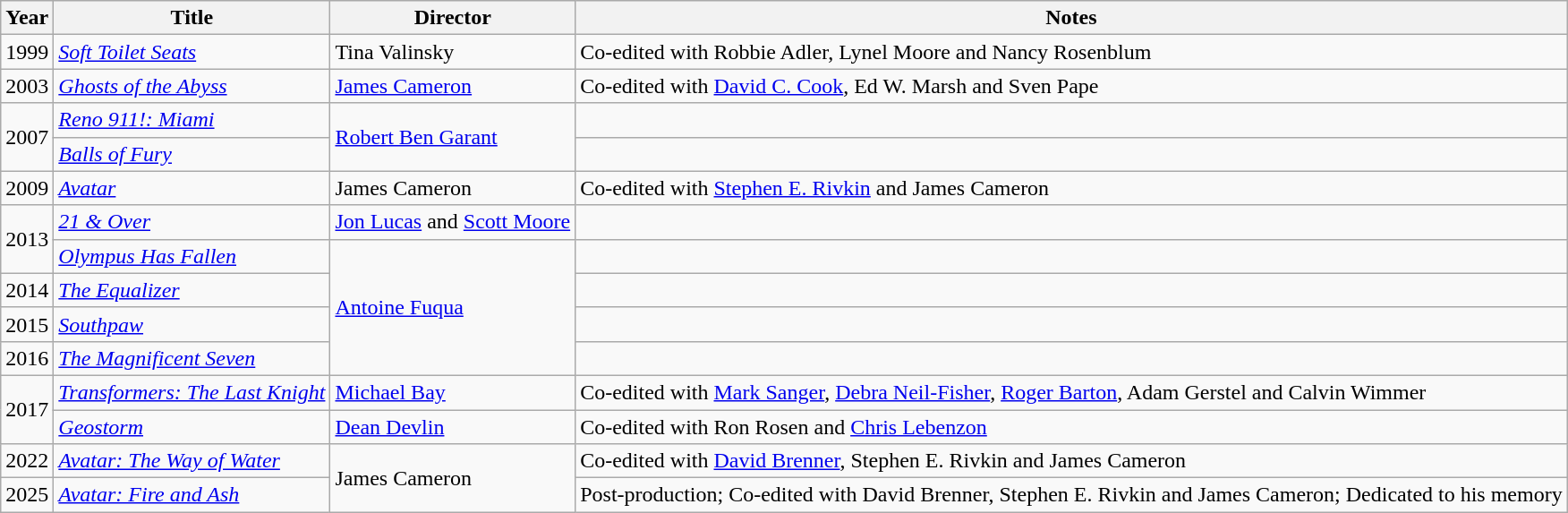<table class="wikitable sortable">
<tr>
<th>Year</th>
<th>Title</th>
<th>Director</th>
<th>Notes</th>
</tr>
<tr>
<td>1999</td>
<td><em><a href='#'>Soft Toilet Seats</a></em></td>
<td>Tina Valinsky</td>
<td>Co-edited with Robbie Adler, Lynel Moore and Nancy Rosenblum</td>
</tr>
<tr>
<td>2003</td>
<td><em><a href='#'>Ghosts of the Abyss</a></em></td>
<td><a href='#'>James Cameron</a></td>
<td>Co-edited with <a href='#'>David C. Cook</a>, Ed W. Marsh and Sven Pape</td>
</tr>
<tr>
<td rowspan="2">2007</td>
<td><em><a href='#'>Reno 911!: Miami</a></em></td>
<td rowspan="2"><a href='#'>Robert Ben Garant</a></td>
<td></td>
</tr>
<tr>
<td><em><a href='#'>Balls of Fury</a></em></td>
<td></td>
</tr>
<tr>
<td>2009</td>
<td><em><a href='#'>Avatar</a></em></td>
<td>James Cameron</td>
<td>Co-edited with <a href='#'>Stephen E. Rivkin</a> and James Cameron</td>
</tr>
<tr>
<td rowspan="2">2013</td>
<td><em><a href='#'>21 & Over</a></em></td>
<td><a href='#'>Jon Lucas</a> and <a href='#'>Scott Moore</a></td>
<td></td>
</tr>
<tr>
<td><em><a href='#'>Olympus Has Fallen</a></em></td>
<td rowspan="4"><a href='#'>Antoine Fuqua</a></td>
<td></td>
</tr>
<tr>
<td>2014</td>
<td><em><a href='#'>The Equalizer</a></em></td>
<td></td>
</tr>
<tr>
<td>2015</td>
<td><em><a href='#'>Southpaw</a></em></td>
<td></td>
</tr>
<tr>
<td>2016</td>
<td><em><a href='#'>The Magnificent Seven</a></em></td>
<td></td>
</tr>
<tr>
<td rowspan="2">2017</td>
<td><em><a href='#'>Transformers: The Last Knight</a></em></td>
<td><a href='#'>Michael Bay</a></td>
<td>Co-edited with <a href='#'>Mark Sanger</a>, <a href='#'>Debra Neil-Fisher</a>, <a href='#'>Roger Barton</a>, Adam Gerstel and Calvin Wimmer</td>
</tr>
<tr>
<td><em><a href='#'>Geostorm</a></em></td>
<td><a href='#'>Dean Devlin</a></td>
<td>Co-edited with Ron Rosen and <a href='#'>Chris Lebenzon</a></td>
</tr>
<tr>
<td>2022</td>
<td><em><a href='#'>Avatar: The Way of Water</a></em></td>
<td rowspan="2">James Cameron</td>
<td>Co-edited with <a href='#'>David Brenner</a>, Stephen E. Rivkin and James Cameron</td>
</tr>
<tr>
<td>2025</td>
<td><em><a href='#'>Avatar: Fire and Ash</a></em></td>
<td>Post-production; Co-edited with David Brenner, Stephen E. Rivkin and James Cameron; Dedicated to his memory</td>
</tr>
</table>
